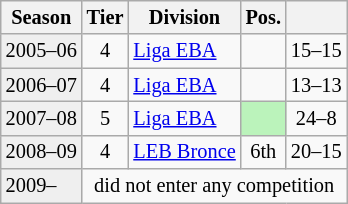<table class="wikitable" style="font-size:85%">
<tr>
<th>Season</th>
<th>Tier</th>
<th>Division</th>
<th>Pos.</th>
<th></th>
</tr>
<tr>
<td style="background:#efefef;">2005–06</td>
<td align="center">4</td>
<td><a href='#'>Liga EBA</a></td>
<td align="center"></td>
<td align="center">15–15</td>
</tr>
<tr>
<td style="background:#efefef;">2006–07</td>
<td align="center">4</td>
<td><a href='#'>Liga EBA</a></td>
<td align="center"></td>
<td align="center">13–13</td>
</tr>
<tr>
<td style="background:#efefef;">2007–08</td>
<td align="center">5</td>
<td><a href='#'>Liga EBA</a></td>
<td style="background:#BBF3BB" align="center"></td>
<td align="center">24–8</td>
</tr>
<tr>
<td style="background:#efefef;">2008–09</td>
<td align="center">4</td>
<td><a href='#'>LEB Bronce</a></td>
<td align="center">6th</td>
<td align="center">20–15</td>
</tr>
<tr>
<td style="background:#efefef;">2009–</td>
<td colspan=7 align="center">did not enter any competition</td>
</tr>
</table>
